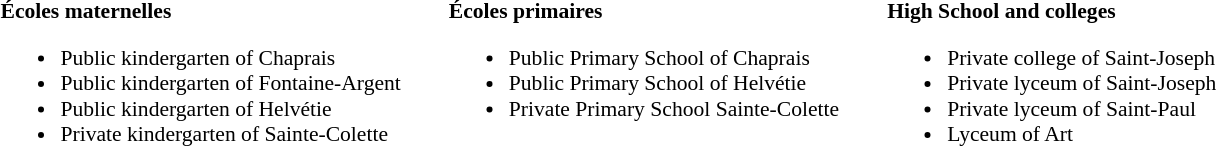<table>
<tr>
<td valign="top" style="font-size: 90%"><br><table border="0" cellpadding="2">
<tr valign="top">
<td><br><strong>Écoles maternelles</strong><ul><li>Public kindergarten of Chaprais</li><li>Public kindergarten of  Fontaine-Argent</li><li>Public kindergarten of  Helvétie</li><li>Private kindergarten of Sainte-Colette</li></ul></td>
<td width="20"> </td>
<td valign="top"><br><strong>Écoles primaires</strong><ul><li>Public Primary School of Chaprais</li><li>Public Primary School of Helvétie</li><li>Private Primary School Sainte-Colette</li></ul></td>
<td width="20"> </td>
<td valign="top"><br><strong>High School and colleges</strong><ul><li>Private college of Saint-Joseph</li><li>Private lyceum of Saint-Joseph</li><li>Private lyceum of Saint-Paul</li><li>Lyceum of Art</li></ul></td>
</tr>
</table>
</td>
</tr>
</table>
